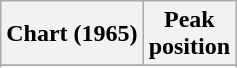<table class="wikitable sortable plainrowheaders" style="text-align:center">
<tr>
<th scope="col">Chart (1965)</th>
<th scope="col">Peak<br> position</th>
</tr>
<tr>
</tr>
<tr>
</tr>
</table>
